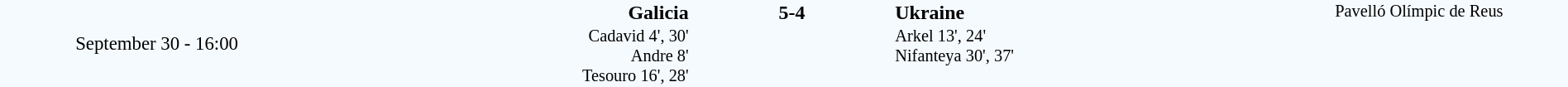<table style="width: 100%; background:#F5FAFF;" cellspacing="0">
<tr>
<td style=font-size:95% align=center rowspan=3 width=20%>September 30 - 16:00</td>
</tr>
<tr>
<td width=24% align=right><strong>Galicia</strong></td>
<td align=center width=13%><strong>5-4</strong></td>
<td width=24%><strong>Ukraine</strong></td>
<td style=font-size:85% rowspan=3 valign=top align=center>Pavelló Olímpic de Reus</td>
</tr>
<tr style=font-size:85%>
<td align=right valign=top>Cadavid 4', 30'<br>Andre 8'<br>Tesouro 16', 28'</td>
<td></td>
<td valign=top>Arkel 13', 24'<br>Nifanteya 30', 37'</td>
</tr>
</table>
